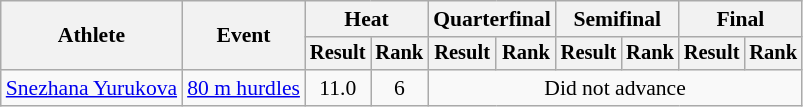<table class="wikitable" style="font-size:90%">
<tr>
<th rowspan="2">Athlete</th>
<th rowspan="2">Event</th>
<th colspan="2">Heat</th>
<th colspan="2">Quarterfinal</th>
<th colspan="2">Semifinal</th>
<th colspan="2">Final</th>
</tr>
<tr style="font-size:95%">
<th>Result</th>
<th>Rank</th>
<th>Result</th>
<th>Rank</th>
<th>Result</th>
<th>Rank</th>
<th>Result</th>
<th>Rank</th>
</tr>
<tr align=center>
<td align=left><a href='#'>Snezhana Yurukova</a></td>
<td align=left><a href='#'>80 m hurdles</a></td>
<td>11.0</td>
<td>6</td>
<td colspan=6>Did not advance</td>
</tr>
</table>
